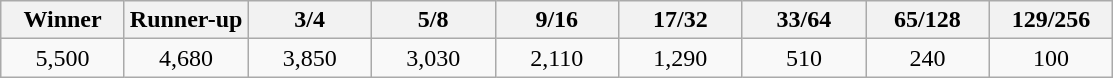<table class="wikitable">
<tr>
<th width=75>Winner</th>
<th width=75>Runner-up</th>
<th width=75>3/4</th>
<th width=75>5/8</th>
<th width=75>9/16</th>
<th width=75>17/32</th>
<th width=75>33/64</th>
<th width=75>65/128</th>
<th width=75>129/256</th>
</tr>
<tr>
<td align=center>5,500</td>
<td align=center>4,680</td>
<td align=center>3,850</td>
<td align=center>3,030</td>
<td align=center>2,110</td>
<td align=center>1,290</td>
<td align=center>510</td>
<td align=center>240</td>
<td align=center>100</td>
</tr>
</table>
